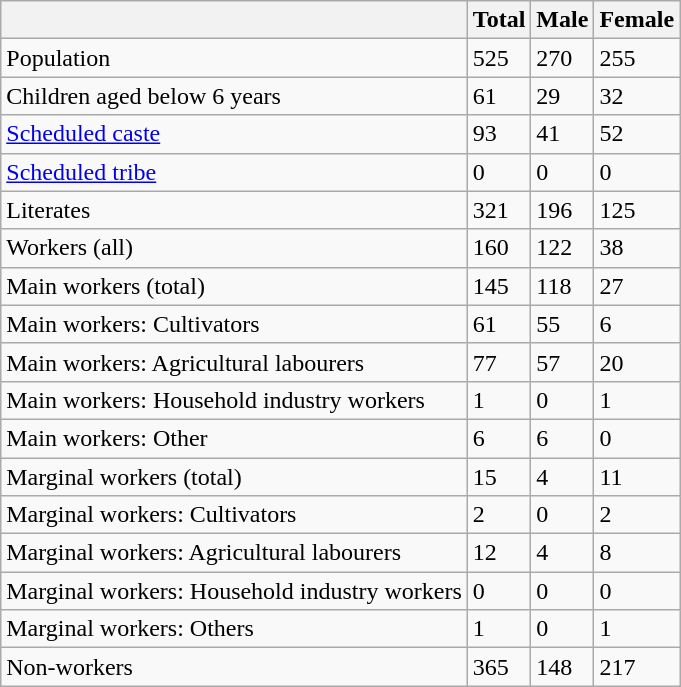<table class="wikitable sortable">
<tr>
<th></th>
<th>Total</th>
<th>Male</th>
<th>Female</th>
</tr>
<tr>
<td>Population</td>
<td>525</td>
<td>270</td>
<td>255</td>
</tr>
<tr>
<td>Children aged below 6 years</td>
<td>61</td>
<td>29</td>
<td>32</td>
</tr>
<tr>
<td><a href='#'>Scheduled caste</a></td>
<td>93</td>
<td>41</td>
<td>52</td>
</tr>
<tr>
<td><a href='#'>Scheduled tribe</a></td>
<td>0</td>
<td>0</td>
<td>0</td>
</tr>
<tr>
<td>Literates</td>
<td>321</td>
<td>196</td>
<td>125</td>
</tr>
<tr>
<td>Workers (all)</td>
<td>160</td>
<td>122</td>
<td>38</td>
</tr>
<tr>
<td>Main workers (total)</td>
<td>145</td>
<td>118</td>
<td>27</td>
</tr>
<tr>
<td>Main workers: Cultivators</td>
<td>61</td>
<td>55</td>
<td>6</td>
</tr>
<tr>
<td>Main workers: Agricultural labourers</td>
<td>77</td>
<td>57</td>
<td>20</td>
</tr>
<tr>
<td>Main workers: Household industry workers</td>
<td>1</td>
<td>0</td>
<td>1</td>
</tr>
<tr>
<td>Main workers: Other</td>
<td>6</td>
<td>6</td>
<td>0</td>
</tr>
<tr>
<td>Marginal workers (total)</td>
<td>15</td>
<td>4</td>
<td>11</td>
</tr>
<tr>
<td>Marginal workers: Cultivators</td>
<td>2</td>
<td>0</td>
<td>2</td>
</tr>
<tr>
<td>Marginal workers: Agricultural labourers</td>
<td>12</td>
<td>4</td>
<td>8</td>
</tr>
<tr>
<td>Marginal workers: Household industry workers</td>
<td>0</td>
<td>0</td>
<td>0</td>
</tr>
<tr>
<td>Marginal workers: Others</td>
<td>1</td>
<td>0</td>
<td>1</td>
</tr>
<tr>
<td>Non-workers</td>
<td>365</td>
<td>148</td>
<td>217</td>
</tr>
</table>
